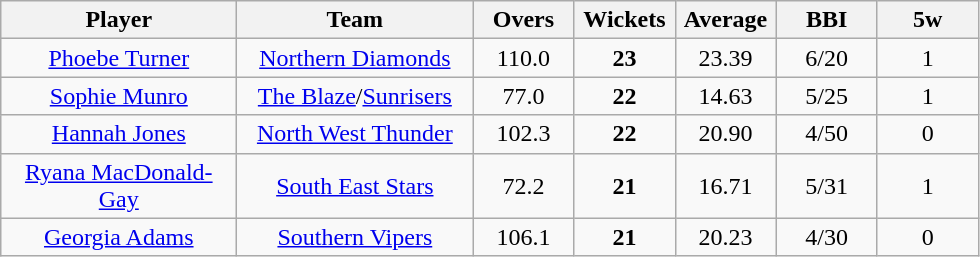<table class="wikitable" style="text-align:center">
<tr>
<th width=150>Player</th>
<th width=150>Team</th>
<th width=60>Overs</th>
<th width=60>Wickets</th>
<th width=60>Average</th>
<th width=60>BBI</th>
<th width=60>5w</th>
</tr>
<tr>
<td><a href='#'>Phoebe Turner</a></td>
<td><a href='#'>Northern Diamonds</a></td>
<td>110.0</td>
<td><strong>23</strong></td>
<td>23.39</td>
<td>6/20</td>
<td>1</td>
</tr>
<tr>
<td><a href='#'>Sophie Munro</a></td>
<td><a href='#'>The Blaze</a>/<a href='#'>Sunrisers</a></td>
<td>77.0</td>
<td><strong>22</strong></td>
<td>14.63</td>
<td>5/25</td>
<td>1</td>
</tr>
<tr>
<td><a href='#'>Hannah Jones</a></td>
<td><a href='#'>North West Thunder</a></td>
<td>102.3</td>
<td><strong>22</strong></td>
<td>20.90</td>
<td>4/50</td>
<td>0</td>
</tr>
<tr>
<td><a href='#'>Ryana MacDonald-Gay</a></td>
<td><a href='#'>South East Stars</a></td>
<td>72.2</td>
<td><strong>21</strong></td>
<td>16.71</td>
<td>5/31</td>
<td>1</td>
</tr>
<tr>
<td><a href='#'>Georgia Adams</a></td>
<td><a href='#'>Southern Vipers</a></td>
<td>106.1</td>
<td><strong>21</strong></td>
<td>20.23</td>
<td>4/30</td>
<td>0</td>
</tr>
</table>
